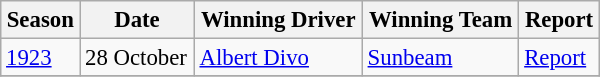<table class="wikitable" style="font-size: 95%;" width=400>
<tr>
<th>Season</th>
<th>Date</th>
<th>Winning Driver</th>
<th>Winning Team</th>
<th>Report</th>
</tr>
<tr>
<td><a href='#'>1923</a></td>
<td>28 October</td>
<td> <a href='#'>Albert Divo</a></td>
<td><a href='#'>Sunbeam</a></td>
<td><a href='#'>Report</a></td>
</tr>
<tr>
</tr>
</table>
